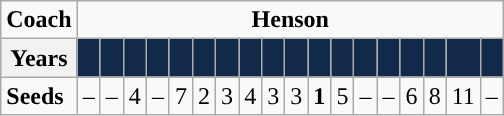<table class="wikitable">
<tr>
<td style="text-align:center; "><strong>Coach</strong></td>
<td colspan=18; align=center><strong>Henson</strong></td>
</tr>
<tr>
<th>Years</th>
<th style="background: #13294B;"><a href='#'></a></th>
<th style="background: #13294B;"><a href='#'></a></th>
<th style="background: #13294B;"><a href='#'></a></th>
<th style="background: #13294B;"><a href='#'></a></th>
<th style="background: #13294B;"><a href='#'></a></th>
<th style="background: #13294B;"><a href='#'></a></th>
<th style="background: #13294B;"><a href='#'></a></th>
<th style="background: #13294B;"><a href='#'></a></th>
<th style="background: #13294B;"><a href='#'></a></th>
<th style="background: #13294B;"><a href='#'></a></th>
<th style="background: #13294B;"><a href='#'></a></th>
<th style="background: #13294B;"><a href='#'></a></th>
<th style="background: #13294B;"><a href='#'></a></th>
<th style="background: #13294B;"><a href='#'></a></th>
<th style="background: #13294B;"><a href='#'></a></th>
<th style="background: #13294B;"><a href='#'></a></th>
<th style="background: #13294B;"><a href='#'></a></th>
<th style="background: #13294B;"><a href='#'></a></th>
</tr>
<tr align=center>
<td style="text-align:left; "><strong>Seeds</strong></td>
<td>–</td>
<td>–</td>
<td>4</td>
<td>–</td>
<td>7</td>
<td>2</td>
<td>3</td>
<td>4</td>
<td>3</td>
<td>3</td>
<td><strong>1</strong></td>
<td>5</td>
<td>–</td>
<td>–</td>
<td>6</td>
<td>8</td>
<td>11</td>
<td>–</td>
</tr>
</table>
